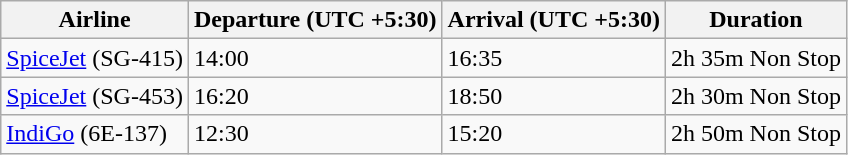<table class="wikitable" border="1">
<tr>
<th>Airline</th>
<th>Departure (UTC +5:30)</th>
<th>Arrival (UTC +5:30)</th>
<th>Duration</th>
</tr>
<tr>
<td><a href='#'>SpiceJet</a> (SG-415)</td>
<td>14:00</td>
<td>16:35</td>
<td rowspan="1">2h 35m Non Stop</td>
</tr>
<tr>
<td><a href='#'>SpiceJet</a> (SG-453)</td>
<td>16:20</td>
<td>18:50</td>
<td rowspan="1">2h 30m Non Stop</td>
</tr>
<tr>
<td><a href='#'>IndiGo</a> (6E-137)</td>
<td>12:30</td>
<td>15:20</td>
<td rowspan="1">2h 50m Non Stop</td>
</tr>
</table>
